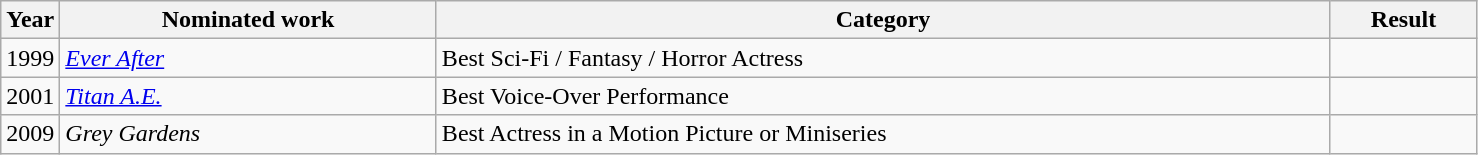<table class=wikitable>
<tr>
<th width=4%>Year</th>
<th width=25.5%>Nominated work</th>
<th width=60.5%>Category</th>
<th width=10%>Result</th>
</tr>
<tr>
<td>1999</td>
<td><em><a href='#'>Ever After</a></em></td>
<td>Best Sci-Fi / Fantasy / Horror Actress</td>
<td></td>
</tr>
<tr>
<td>2001</td>
<td><em><a href='#'>Titan A.E.</a></em></td>
<td>Best Voice-Over Performance</td>
<td></td>
</tr>
<tr>
<td>2009</td>
<td><em>Grey Gardens</em></td>
<td>Best Actress in a Motion Picture or Miniseries</td>
<td></td>
</tr>
</table>
